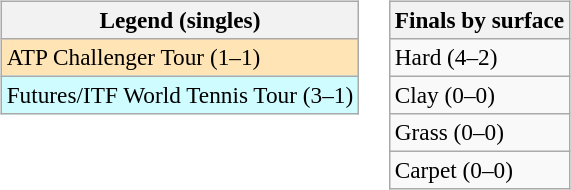<table>
<tr valign=top>
<td><br><table class=wikitable style=font-size:97%>
<tr>
<th>Legend (singles)</th>
</tr>
<tr bgcolor=moccasin>
<td>ATP Challenger Tour (1–1)</td>
</tr>
<tr bgcolor=#cffcff>
<td>Futures/ITF World Tennis Tour (3–1)</td>
</tr>
</table>
</td>
<td><br><table class=wikitable style=font-size:97%>
<tr>
<th>Finals by surface</th>
</tr>
<tr>
<td>Hard (4–2)</td>
</tr>
<tr>
<td>Clay (0–0)</td>
</tr>
<tr>
<td>Grass (0–0)</td>
</tr>
<tr>
<td>Carpet (0–0)</td>
</tr>
</table>
</td>
</tr>
</table>
